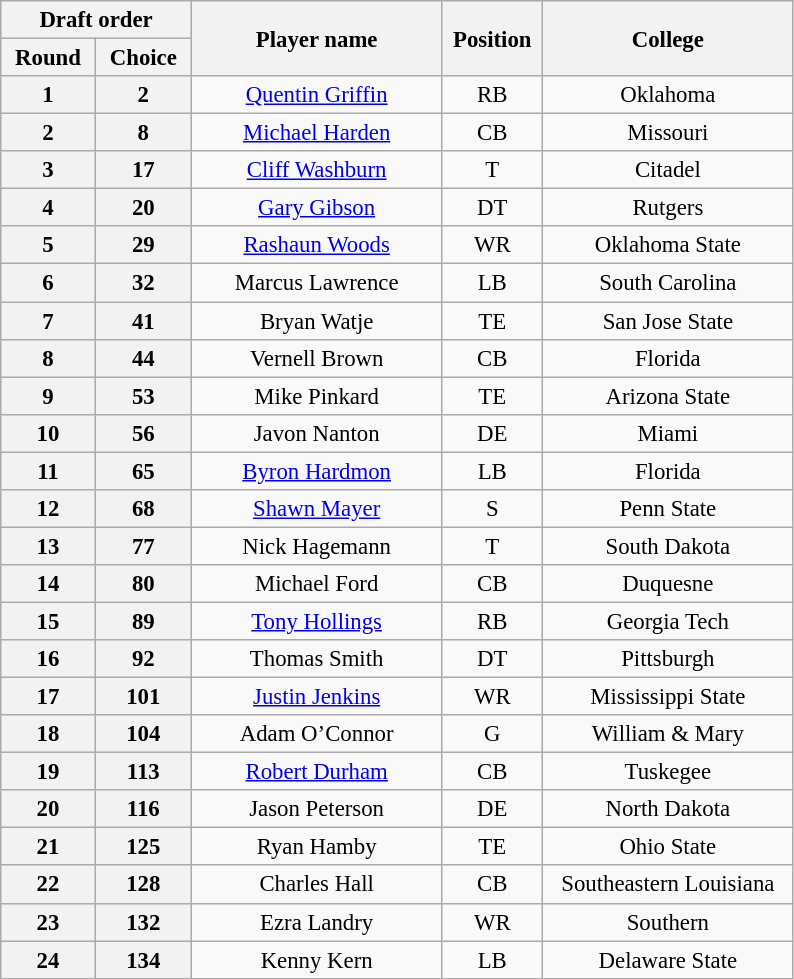<table class="wikitable" style="font-size:95%; text-align:center">
<tr>
<th width="120" colspan="2">Draft order</th>
<th width="160" rowspan="2">Player name</th>
<th width="60"  rowspan="2">Position</th>
<th width="160" rowspan="2">College</th>
</tr>
<tr>
<th>Round</th>
<th>Choice</th>
</tr>
<tr>
<th>1</th>
<th>2</th>
<td><a href='#'>Quentin Griffin</a></td>
<td>RB</td>
<td>Oklahoma</td>
</tr>
<tr>
<th>2</th>
<th>8</th>
<td><a href='#'>Michael Harden</a></td>
<td>CB</td>
<td>Missouri</td>
</tr>
<tr>
<th>3</th>
<th>17</th>
<td><a href='#'>Cliff Washburn</a></td>
<td>T</td>
<td>Citadel</td>
</tr>
<tr>
<th>4</th>
<th>20</th>
<td><a href='#'>Gary Gibson</a></td>
<td>DT</td>
<td>Rutgers</td>
</tr>
<tr>
<th>5</th>
<th>29</th>
<td><a href='#'>Rashaun Woods</a></td>
<td>WR</td>
<td>Oklahoma State</td>
</tr>
<tr>
<th>6</th>
<th>32</th>
<td>Marcus Lawrence</td>
<td>LB</td>
<td>South Carolina</td>
</tr>
<tr>
<th>7</th>
<th>41</th>
<td>Bryan Watje</td>
<td>TE</td>
<td>San Jose State</td>
</tr>
<tr>
<th>8</th>
<th>44</th>
<td>Vernell Brown</td>
<td>CB</td>
<td>Florida</td>
</tr>
<tr>
<th>9</th>
<th>53</th>
<td>Mike Pinkard</td>
<td>TE</td>
<td>Arizona State</td>
</tr>
<tr>
<th>10</th>
<th>56</th>
<td>Javon Nanton</td>
<td>DE</td>
<td>Miami</td>
</tr>
<tr>
<th>11</th>
<th>65</th>
<td><a href='#'>Byron Hardmon</a></td>
<td>LB</td>
<td>Florida</td>
</tr>
<tr>
<th>12</th>
<th>68</th>
<td><a href='#'>Shawn Mayer</a></td>
<td>S</td>
<td>Penn State</td>
</tr>
<tr>
<th>13</th>
<th>77</th>
<td>Nick Hagemann</td>
<td>T</td>
<td>South Dakota</td>
</tr>
<tr>
<th>14</th>
<th>80</th>
<td>Michael Ford</td>
<td>CB</td>
<td>Duquesne</td>
</tr>
<tr>
<th>15</th>
<th>89</th>
<td><a href='#'>Tony Hollings</a></td>
<td>RB</td>
<td>Georgia Tech</td>
</tr>
<tr>
<th>16</th>
<th>92</th>
<td>Thomas Smith</td>
<td>DT</td>
<td>Pittsburgh</td>
</tr>
<tr>
<th>17</th>
<th>101</th>
<td><a href='#'>Justin Jenkins</a></td>
<td>WR</td>
<td>Mississippi State</td>
</tr>
<tr>
<th>18</th>
<th>104</th>
<td>Adam O’Connor</td>
<td>G</td>
<td>William & Mary</td>
</tr>
<tr>
<th>19</th>
<th>113</th>
<td><a href='#'>Robert Durham</a></td>
<td>CB</td>
<td>Tuskegee</td>
</tr>
<tr>
<th>20</th>
<th>116</th>
<td>Jason Peterson</td>
<td>DE</td>
<td>North Dakota</td>
</tr>
<tr>
<th>21</th>
<th>125</th>
<td>Ryan Hamby</td>
<td>TE</td>
<td>Ohio State</td>
</tr>
<tr>
<th>22</th>
<th>128</th>
<td>Charles Hall</td>
<td>CB</td>
<td>Southeastern Louisiana</td>
</tr>
<tr>
<th>23</th>
<th>132</th>
<td>Ezra Landry</td>
<td>WR</td>
<td>Southern</td>
</tr>
<tr>
<th>24</th>
<th>134</th>
<td>Kenny Kern</td>
<td>LB</td>
<td>Delaware State</td>
</tr>
</table>
